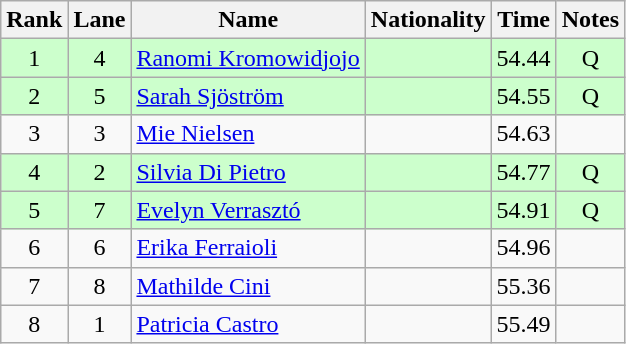<table class="wikitable sortable" style="text-align:center">
<tr>
<th>Rank</th>
<th>Lane</th>
<th>Name</th>
<th>Nationality</th>
<th>Time</th>
<th>Notes</th>
</tr>
<tr bgcolor=ccffcc>
<td>1</td>
<td>4</td>
<td align=left><a href='#'>Ranomi Kromowidjojo</a></td>
<td align=left></td>
<td>54.44</td>
<td>Q</td>
</tr>
<tr bgcolor=ccffcc>
<td>2</td>
<td>5</td>
<td align=left><a href='#'>Sarah Sjöström</a></td>
<td align=left></td>
<td>54.55</td>
<td>Q</td>
</tr>
<tr>
<td>3</td>
<td>3</td>
<td align=left><a href='#'>Mie Nielsen</a></td>
<td align=left></td>
<td>54.63</td>
<td></td>
</tr>
<tr bgcolor=ccffcc>
<td>4</td>
<td>2</td>
<td align=left><a href='#'>Silvia Di Pietro</a></td>
<td align=left></td>
<td>54.77</td>
<td>Q</td>
</tr>
<tr bgcolor=ccffcc>
<td>5</td>
<td>7</td>
<td align=left><a href='#'>Evelyn Verrasztó</a></td>
<td align=left></td>
<td>54.91</td>
<td>Q</td>
</tr>
<tr>
<td>6</td>
<td>6</td>
<td align=left><a href='#'>Erika Ferraioli</a></td>
<td align=left></td>
<td>54.96</td>
<td></td>
</tr>
<tr>
<td>7</td>
<td>8</td>
<td align=left><a href='#'>Mathilde Cini</a></td>
<td align=left></td>
<td>55.36</td>
<td></td>
</tr>
<tr>
<td>8</td>
<td>1</td>
<td align=left><a href='#'>Patricia Castro</a></td>
<td align=left></td>
<td>55.49</td>
<td></td>
</tr>
</table>
